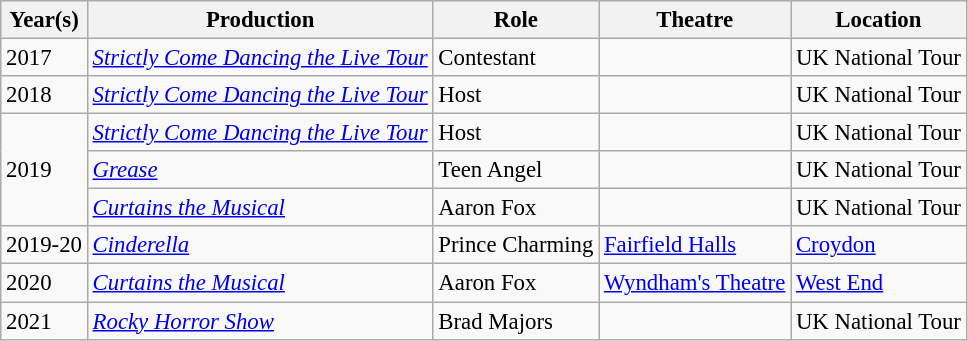<table class="wikitable" style="text-align:left; font-size:95%">
<tr>
<th>Year(s)</th>
<th>Production</th>
<th>Role</th>
<th>Theatre</th>
<th>Location</th>
</tr>
<tr>
<td>2017</td>
<td><em><a href='#'>Strictly Come Dancing the Live Tour</a></em></td>
<td>Contestant</td>
<td></td>
<td>UK National Tour</td>
</tr>
<tr>
<td>2018</td>
<td><em><a href='#'>Strictly Come Dancing the Live Tour</a></em></td>
<td>Host</td>
<td></td>
<td>UK National Tour</td>
</tr>
<tr>
<td rowspan="3">2019</td>
<td><em><a href='#'>Strictly Come Dancing the Live Tour</a></em></td>
<td>Host</td>
<td></td>
<td>UK National Tour</td>
</tr>
<tr>
<td><em><a href='#'>Grease</a></em></td>
<td>Teen Angel</td>
<td></td>
<td>UK National Tour</td>
</tr>
<tr>
<td><em><a href='#'>Curtains the Musical</a></em></td>
<td>Aaron Fox</td>
<td></td>
<td>UK National Tour</td>
</tr>
<tr>
<td>2019-20</td>
<td><em><a href='#'>Cinderella</a></em></td>
<td>Prince Charming</td>
<td><a href='#'>Fairfield Halls</a></td>
<td><a href='#'>Croydon</a></td>
</tr>
<tr>
<td>2020</td>
<td><em><a href='#'>Curtains the Musical</a></em></td>
<td>Aaron Fox</td>
<td><a href='#'>Wyndham's Theatre</a></td>
<td><a href='#'>West End</a></td>
</tr>
<tr>
<td>2021</td>
<td><em><a href='#'>Rocky Horror Show</a></em></td>
<td>Brad Majors</td>
<td></td>
<td>UK National Tour</td>
</tr>
</table>
